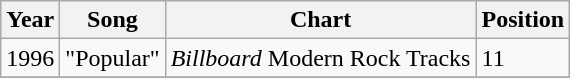<table class="wikitable">
<tr>
<th align="left">Year</th>
<th align="left">Song</th>
<th align="left">Chart</th>
<th align="left">Position</th>
</tr>
<tr>
<td align="left">1996</td>
<td align="left">"Popular"</td>
<td align="left"><em>Billboard</em> Modern Rock Tracks</td>
<td align="left">11</td>
</tr>
<tr>
</tr>
</table>
